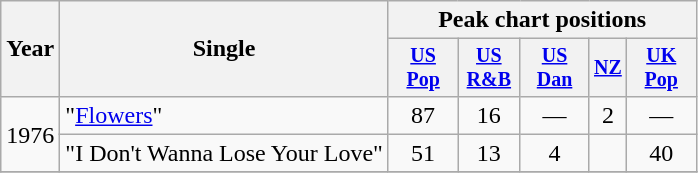<table class="wikitable" style="text-align:center;">
<tr>
<th rowspan="2">Year</th>
<th rowspan="2">Single</th>
<th colspan="5">Peak chart positions</th>
</tr>
<tr style="font-size:smaller;">
<th width="40"><a href='#'>US Pop</a><br></th>
<th width="35"><a href='#'>US<br>R&B</a><br></th>
<th width="40"><a href='#'>US<br>Dan</a><br></th>
<th><a href='#'>NZ</a><br></th>
<th width="40"><a href='#'>UK Pop</a><br></th>
</tr>
<tr>
<td rowspan="2">1976</td>
<td align="left">"<a href='#'>Flowers</a>"</td>
<td>87</td>
<td>16</td>
<td>—</td>
<td>2</td>
<td>—</td>
</tr>
<tr>
<td align="left">"I Don't Wanna Lose Your Love"</td>
<td>51</td>
<td>13</td>
<td>4</td>
<td></td>
<td>40</td>
</tr>
<tr>
</tr>
</table>
